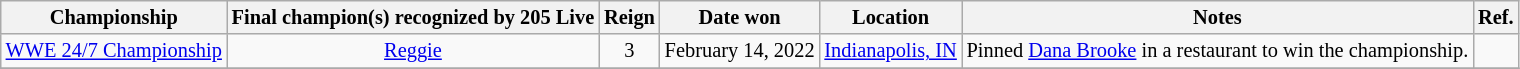<table class="wikitable" style="font-size: 85%;">
<tr>
<th>Championship</th>
<th>Final champion(s) recognized by 205 Live</th>
<th>Reign</th>
<th>Date won</th>
<th>Location</th>
<th>Notes</th>
<th>Ref.</th>
</tr>
<tr>
<td align=center><a href='#'>WWE 24/7 Championship</a></td>
<td align=center><a href='#'>Reggie</a></td>
<td align=center>3</td>
<td align=center>February 14, 2022</td>
<td align=center><a href='#'>Indianapolis, IN</a></td>
<td align=left>Pinned <a href='#'>Dana Brooke</a> in a restaurant to win the championship.</td>
<td></td>
</tr>
<tr>
</tr>
</table>
